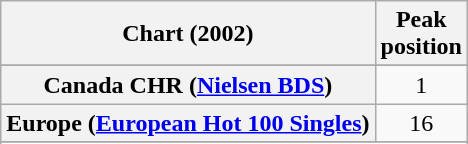<table class="wikitable sortable plainrowheaders" style="text-align:center">
<tr>
<th scope="col">Chart (2002)</th>
<th scope="col">Peak<br>position</th>
</tr>
<tr>
</tr>
<tr>
</tr>
<tr>
</tr>
<tr>
</tr>
<tr>
</tr>
<tr>
<th scope="row">Canada CHR (<a href='#'>Nielsen BDS</a>)</th>
<td style="text-align:center">1</td>
</tr>
<tr>
<th scope="row">Europe (<a href='#'>European Hot 100 Singles</a>)</th>
<td>16</td>
</tr>
<tr>
</tr>
<tr>
</tr>
<tr>
</tr>
<tr>
</tr>
<tr>
</tr>
<tr>
</tr>
<tr>
</tr>
<tr>
</tr>
<tr>
</tr>
<tr>
</tr>
<tr>
</tr>
<tr>
</tr>
<tr>
</tr>
<tr>
</tr>
<tr>
</tr>
</table>
